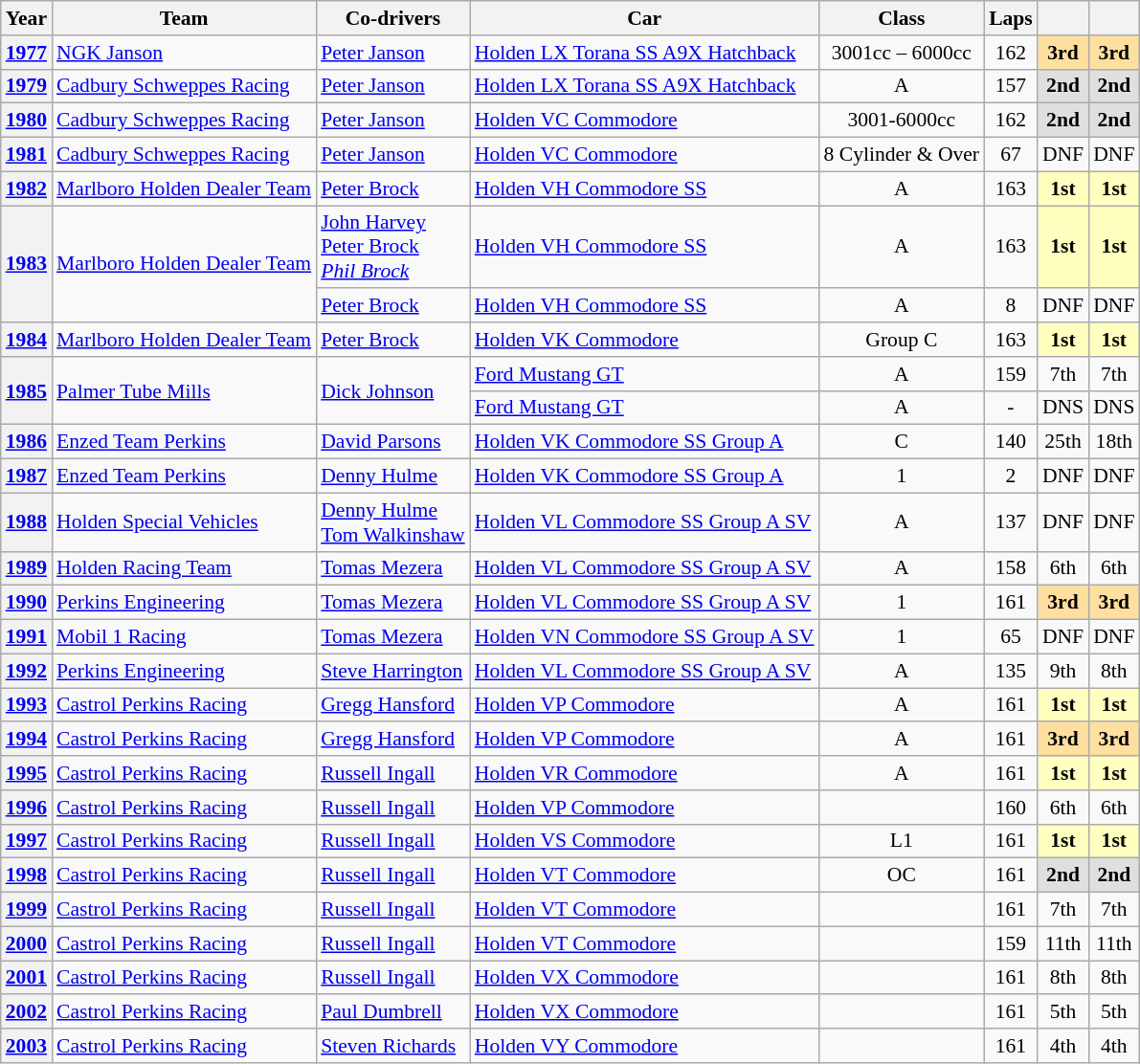<table class="wikitable" style="text-align:center; font-size:90%">
<tr>
<th>Year</th>
<th>Team</th>
<th>Co-drivers</th>
<th>Car</th>
<th>Class</th>
<th>Laps</th>
<th></th>
<th></th>
</tr>
<tr>
<th><a href='#'>1977</a></th>
<td align="left"> <a href='#'>NGK Janson</a></td>
<td align="left"> <a href='#'>Peter Janson</a></td>
<td align="left"><a href='#'>Holden LX Torana SS A9X Hatchback</a></td>
<td>3001cc – 6000cc</td>
<td>162</td>
<td style="background:#ffdf9f;"><strong>3rd</strong></td>
<td style="background:#ffdf9f;"><strong>3rd</strong></td>
</tr>
<tr>
<th><a href='#'>1979</a></th>
<td align="left"> <a href='#'>Cadbury Schweppes Racing</a></td>
<td align="left"> <a href='#'>Peter Janson</a></td>
<td align="left"><a href='#'>Holden LX Torana SS A9X Hatchback</a></td>
<td>A</td>
<td>157</td>
<td style="background:#dfdfdf;"><strong>2nd</strong></td>
<td style="background:#dfdfdf;"><strong>2nd</strong></td>
</tr>
<tr>
<th><a href='#'>1980</a></th>
<td align="left"> <a href='#'>Cadbury Schweppes Racing</a></td>
<td align="left"> <a href='#'>Peter Janson</a></td>
<td align="left"><a href='#'>Holden VC Commodore</a></td>
<td>3001-6000cc</td>
<td>162</td>
<td style="background:#dfdfdf;"><strong>2nd</strong></td>
<td style="background:#dfdfdf;"><strong>2nd</strong></td>
</tr>
<tr>
<th><a href='#'>1981</a></th>
<td align="left"> <a href='#'>Cadbury Schweppes Racing</a></td>
<td align="left"> <a href='#'>Peter Janson</a></td>
<td align="left"><a href='#'>Holden VC Commodore</a></td>
<td>8 Cylinder & Over</td>
<td>67</td>
<td>DNF</td>
<td>DNF</td>
</tr>
<tr>
<th><a href='#'>1982</a></th>
<td align="left"> <a href='#'>Marlboro Holden Dealer Team</a></td>
<td align="left"> <a href='#'>Peter Brock</a></td>
<td align="left"><a href='#'>Holden VH Commodore SS</a></td>
<td>A</td>
<td>163</td>
<td style="background:#ffffbf;"><strong>1st</strong></td>
<td style="background:#ffffbf;"><strong>1st</strong></td>
</tr>
<tr>
<th rowspan=2><a href='#'>1983</a></th>
<td align="left" rowspan=2> <a href='#'>Marlboro Holden Dealer Team</a></td>
<td align="left"> <a href='#'>John Harvey</a><br> <a href='#'>Peter Brock</a><br> <em><a href='#'>Phil Brock</a></em></td>
<td align="left"><a href='#'>Holden VH Commodore SS</a></td>
<td>A</td>
<td>163</td>
<td style="background:#ffffbf;"><strong>1st</strong></td>
<td style="background:#ffffbf;"><strong>1st</strong></td>
</tr>
<tr>
<td align="left"> <a href='#'>Peter Brock</a></td>
<td align="left"><a href='#'>Holden VH Commodore SS</a></td>
<td>A</td>
<td>8</td>
<td>DNF</td>
<td>DNF</td>
</tr>
<tr>
<th><a href='#'>1984</a></th>
<td align="left"> <a href='#'>Marlboro Holden Dealer Team</a></td>
<td align="left"> <a href='#'>Peter Brock</a></td>
<td align="left"><a href='#'>Holden VK Commodore</a></td>
<td>Group C</td>
<td>163</td>
<td style="background:#ffffbf;"><strong>1st</strong></td>
<td style="background:#ffffbf;"><strong>1st</strong></td>
</tr>
<tr>
<th rowspan=2><a href='#'>1985</a></th>
<td align="left" rowspan=2> <a href='#'>Palmer Tube Mills</a></td>
<td align="left" rowspan=2> <a href='#'>Dick Johnson</a></td>
<td align="left"><a href='#'>Ford Mustang GT</a></td>
<td>A</td>
<td>159</td>
<td>7th</td>
<td>7th</td>
</tr>
<tr>
<td align="left"><a href='#'>Ford Mustang GT</a></td>
<td>A</td>
<td>-</td>
<td>DNS</td>
<td>DNS</td>
</tr>
<tr>
<th><a href='#'>1986</a></th>
<td align="left"> <a href='#'>Enzed Team Perkins</a></td>
<td align="left"> <a href='#'>David Parsons</a></td>
<td align="left"><a href='#'>Holden VK Commodore SS Group A</a></td>
<td>C</td>
<td>140</td>
<td>25th</td>
<td>18th</td>
</tr>
<tr>
<th><a href='#'>1987</a></th>
<td align="left"> <a href='#'>Enzed Team Perkins</a></td>
<td align="left"> <a href='#'>Denny Hulme</a></td>
<td align="left"><a href='#'>Holden VK Commodore SS Group A</a></td>
<td>1</td>
<td>2</td>
<td>DNF</td>
<td>DNF</td>
</tr>
<tr>
<th><a href='#'>1988</a></th>
<td align="left"> <a href='#'>Holden Special Vehicles</a></td>
<td align="left"> <a href='#'>Denny Hulme</a><br> <a href='#'>Tom Walkinshaw</a></td>
<td align="left"><a href='#'>Holden VL Commodore SS Group A SV</a></td>
<td>A</td>
<td>137</td>
<td>DNF</td>
<td>DNF</td>
</tr>
<tr>
<th><a href='#'>1989</a></th>
<td align="left"> <a href='#'>Holden Racing Team</a></td>
<td align="left"> <a href='#'>Tomas Mezera</a></td>
<td align="left"><a href='#'>Holden VL Commodore SS Group A SV</a></td>
<td>A</td>
<td>158</td>
<td>6th</td>
<td>6th</td>
</tr>
<tr>
<th><a href='#'>1990</a></th>
<td align="left"> <a href='#'>Perkins Engineering</a></td>
<td align="left"> <a href='#'>Tomas Mezera</a></td>
<td align="left"><a href='#'>Holden VL Commodore SS Group A SV</a></td>
<td>1</td>
<td>161</td>
<td style="background:#ffdf9f;"><strong>3rd</strong></td>
<td style="background:#ffdf9f;"><strong>3rd</strong></td>
</tr>
<tr>
<th><a href='#'>1991</a></th>
<td align="left"> <a href='#'>Mobil 1 Racing</a></td>
<td align="left"> <a href='#'>Tomas Mezera</a></td>
<td align="left"><a href='#'>Holden VN Commodore SS Group A SV</a></td>
<td>1</td>
<td>65</td>
<td>DNF</td>
<td>DNF</td>
</tr>
<tr>
<th><a href='#'>1992</a></th>
<td align="left"> <a href='#'>Perkins Engineering</a></td>
<td align="left"> <a href='#'>Steve Harrington</a></td>
<td align="left"><a href='#'>Holden VL Commodore SS Group A SV</a></td>
<td>A</td>
<td>135</td>
<td>9th</td>
<td>8th</td>
</tr>
<tr>
<th><a href='#'>1993</a></th>
<td align="left"> <a href='#'>Castrol Perkins Racing</a></td>
<td align="left"> <a href='#'>Gregg Hansford</a></td>
<td align="left"><a href='#'>Holden VP Commodore</a></td>
<td>A</td>
<td>161</td>
<td style="background:#ffffbf;"><strong>1st</strong></td>
<td style="background:#ffffbf;"><strong>1st</strong></td>
</tr>
<tr>
<th><a href='#'>1994</a></th>
<td align="left"> <a href='#'>Castrol Perkins Racing</a></td>
<td align="left"> <a href='#'>Gregg Hansford</a></td>
<td align="left"><a href='#'>Holden VP Commodore</a></td>
<td>A</td>
<td>161</td>
<td style="background:#ffdf9f;"><strong>3rd</strong></td>
<td style="background:#ffdf9f;"><strong>3rd</strong></td>
</tr>
<tr>
<th><a href='#'>1995</a></th>
<td align="left"> <a href='#'>Castrol Perkins Racing</a></td>
<td align="left"> <a href='#'>Russell Ingall</a></td>
<td align="left"><a href='#'>Holden VR Commodore</a></td>
<td>A</td>
<td>161</td>
<td style="background:#ffffbf;"><strong>1st</strong></td>
<td style="background:#ffffbf;"><strong>1st</strong></td>
</tr>
<tr>
<th><a href='#'>1996</a></th>
<td align="left"> <a href='#'>Castrol Perkins Racing</a></td>
<td align="left"> <a href='#'>Russell Ingall</a></td>
<td align="left"><a href='#'>Holden VP Commodore</a></td>
<td></td>
<td>160</td>
<td>6th</td>
<td>6th</td>
</tr>
<tr>
<th><a href='#'>1997</a></th>
<td align="left"> <a href='#'>Castrol Perkins Racing</a></td>
<td align="left"> <a href='#'>Russell Ingall</a></td>
<td align="left"><a href='#'>Holden VS Commodore</a></td>
<td>L1</td>
<td>161</td>
<td style="background:#ffffbf;"><strong>1st</strong></td>
<td style="background:#ffffbf;"><strong>1st</strong></td>
</tr>
<tr>
<th><a href='#'>1998</a></th>
<td align="left"> <a href='#'>Castrol Perkins Racing</a></td>
<td align="left"> <a href='#'>Russell Ingall</a></td>
<td align="left"><a href='#'>Holden VT Commodore</a></td>
<td>OC</td>
<td>161</td>
<td style="background:#dfdfdf;"><strong>2nd</strong></td>
<td style="background:#dfdfdf;"><strong>2nd</strong></td>
</tr>
<tr>
<th><a href='#'>1999</a></th>
<td align="left"> <a href='#'>Castrol Perkins Racing</a></td>
<td align="left"> <a href='#'>Russell Ingall</a></td>
<td align="left"><a href='#'>Holden VT Commodore</a></td>
<td></td>
<td>161</td>
<td>7th</td>
<td>7th</td>
</tr>
<tr>
<th><a href='#'>2000</a></th>
<td align="left"> <a href='#'>Castrol Perkins Racing</a></td>
<td align="left"> <a href='#'>Russell Ingall</a></td>
<td align="left"><a href='#'>Holden VT Commodore</a></td>
<td></td>
<td>159</td>
<td>11th</td>
<td>11th</td>
</tr>
<tr>
<th><a href='#'>2001</a></th>
<td align="left"> <a href='#'>Castrol Perkins Racing</a></td>
<td align="left"> <a href='#'>Russell Ingall</a></td>
<td align="left"><a href='#'>Holden VX Commodore</a></td>
<td></td>
<td>161</td>
<td>8th</td>
<td>8th</td>
</tr>
<tr>
<th><a href='#'>2002</a></th>
<td align="left"> <a href='#'>Castrol Perkins Racing</a></td>
<td align="left"> <a href='#'>Paul Dumbrell</a></td>
<td align="left"><a href='#'>Holden VX Commodore</a></td>
<td></td>
<td>161</td>
<td>5th</td>
<td>5th</td>
</tr>
<tr>
<th><a href='#'>2003</a></th>
<td align="left"> <a href='#'>Castrol Perkins Racing</a></td>
<td align="left"> <a href='#'>Steven Richards</a></td>
<td align="left"><a href='#'>Holden VY Commodore</a></td>
<td></td>
<td>161</td>
<td>4th</td>
<td>4th</td>
</tr>
</table>
